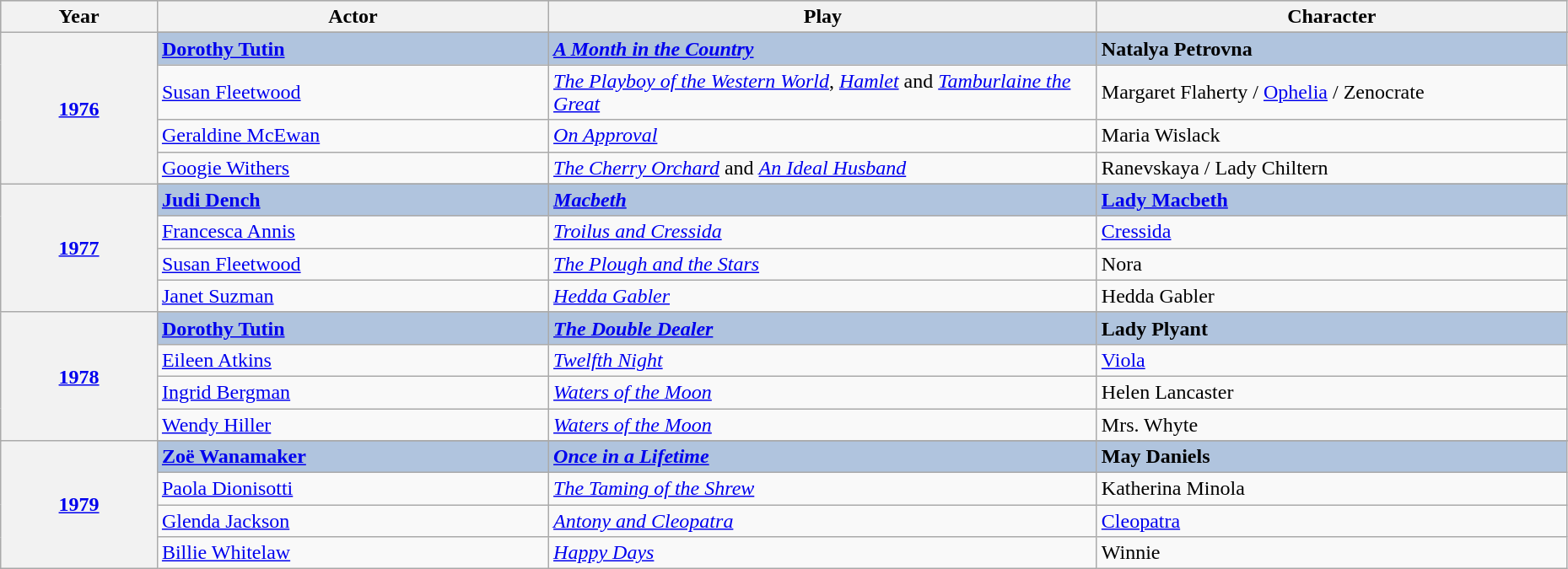<table class="wikitable" style="width:98%;">
<tr style="background:#bebebe;">
<th style="width:10%;">Year</th>
<th style="width:25%;">Actor</th>
<th style="width:35%;">Play</th>
<th style="width:30%;">Character</th>
</tr>
<tr>
<th rowspan="5" align="center"><a href='#'>1976</a></th>
</tr>
<tr style="background:#B0C4DE">
<td><strong><a href='#'>Dorothy Tutin</a></strong></td>
<td><strong><em><a href='#'>A Month in the Country</a></em></strong></td>
<td><strong>Natalya Petrovna</strong></td>
</tr>
<tr>
<td><a href='#'>Susan Fleetwood</a></td>
<td><em><a href='#'>The Playboy of the Western World</a></em>, <em><a href='#'>Hamlet</a></em> and <em><a href='#'>Tamburlaine the Great</a></em></td>
<td>Margaret Flaherty / <a href='#'>Ophelia</a> / Zenocrate</td>
</tr>
<tr>
<td><a href='#'>Geraldine McEwan</a></td>
<td><em><a href='#'>On Approval</a></em></td>
<td>Maria Wislack</td>
</tr>
<tr>
<td><a href='#'>Googie Withers</a></td>
<td><em><a href='#'>The Cherry Orchard</a></em> and <em><a href='#'>An Ideal Husband</a></em></td>
<td>Ranevskaya / Lady Chiltern</td>
</tr>
<tr>
<th rowspan="5" align="center"><a href='#'>1977</a></th>
</tr>
<tr style="background:#B0C4DE">
<td><strong><a href='#'>Judi Dench</a></strong></td>
<td><strong><em><a href='#'>Macbeth</a></em></strong></td>
<td><strong><a href='#'>Lady Macbeth</a></strong></td>
</tr>
<tr>
<td><a href='#'>Francesca Annis</a></td>
<td><em><a href='#'>Troilus and Cressida</a></em></td>
<td><a href='#'>Cressida</a></td>
</tr>
<tr>
<td><a href='#'>Susan Fleetwood</a></td>
<td><em><a href='#'>The Plough and the Stars</a></em></td>
<td>Nora</td>
</tr>
<tr>
<td><a href='#'>Janet Suzman</a></td>
<td><em><a href='#'>Hedda Gabler</a></em></td>
<td>Hedda Gabler</td>
</tr>
<tr>
<th rowspan="5" align="center"><a href='#'>1978</a></th>
</tr>
<tr style="background:#B0C4DE">
<td><strong><a href='#'>Dorothy Tutin</a></strong></td>
<td><strong><em><a href='#'>The Double Dealer</a></em></strong></td>
<td><strong>Lady Plyant</strong></td>
</tr>
<tr>
<td><a href='#'>Eileen Atkins</a></td>
<td><em><a href='#'>Twelfth Night</a></em></td>
<td><a href='#'>Viola</a></td>
</tr>
<tr>
<td><a href='#'>Ingrid Bergman</a></td>
<td><em><a href='#'>Waters of the Moon</a></em></td>
<td>Helen Lancaster</td>
</tr>
<tr>
<td><a href='#'>Wendy Hiller</a></td>
<td><em><a href='#'>Waters of the Moon</a></em></td>
<td>Mrs. Whyte</td>
</tr>
<tr>
<th rowspan="5" align="center"><a href='#'>1979</a></th>
</tr>
<tr style="background:#B0C4DE">
<td><strong><a href='#'>Zoë Wanamaker</a></strong></td>
<td><strong><em><a href='#'>Once in a Lifetime</a></em></strong></td>
<td><strong>May Daniels</strong></td>
</tr>
<tr>
<td><a href='#'>Paola Dionisotti</a></td>
<td><em><a href='#'>The Taming of the Shrew</a></em></td>
<td>Katherina Minola</td>
</tr>
<tr>
<td><a href='#'>Glenda Jackson</a></td>
<td><em><a href='#'>Antony and Cleopatra</a></em></td>
<td><a href='#'>Cleopatra</a></td>
</tr>
<tr>
<td><a href='#'>Billie Whitelaw</a></td>
<td><em><a href='#'>Happy Days</a></em></td>
<td>Winnie</td>
</tr>
</table>
